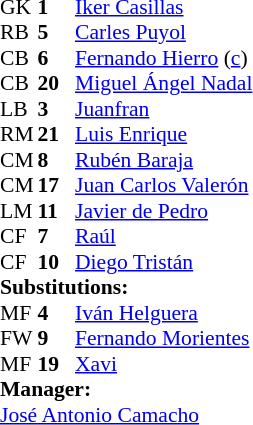<table style="font-size: 90%" cellspacing="0" cellpadding="0">
<tr>
<th width="25"></th>
<th width="25"></th>
</tr>
<tr>
<td>GK</td>
<td><strong>1</strong></td>
<td><a href='#'>Iker Casillas</a></td>
</tr>
<tr>
<td>RB</td>
<td><strong>5</strong></td>
<td><a href='#'>Carles Puyol</a></td>
</tr>
<tr>
<td>CB</td>
<td><strong>6</strong></td>
<td><a href='#'>Fernando Hierro</a> (<a href='#'>c</a>)</td>
</tr>
<tr>
<td>CB</td>
<td><strong>20</strong></td>
<td><a href='#'>Miguel Ángel Nadal</a></td>
</tr>
<tr>
<td>LB</td>
<td><strong>3</strong></td>
<td><a href='#'>Juanfran</a></td>
</tr>
<tr>
<td>RM</td>
<td><strong>21</strong></td>
<td><a href='#'>Luis Enrique</a></td>
<td></td>
<td></td>
</tr>
<tr>
<td>CM</td>
<td><strong>8</strong></td>
<td><a href='#'>Rubén Baraja</a></td>
<td></td>
</tr>
<tr>
<td>CM</td>
<td><strong>17</strong></td>
<td><a href='#'>Juan Carlos Valerón</a></td>
<td></td>
<td></td>
</tr>
<tr>
<td>LM</td>
<td><strong>11</strong></td>
<td><a href='#'>Javier de Pedro</a></td>
</tr>
<tr>
<td>CF</td>
<td><strong>7</strong></td>
<td><a href='#'>Raúl</a></td>
</tr>
<tr>
<td>CF</td>
<td><strong>10</strong></td>
<td><a href='#'>Diego Tristán</a></td>
<td></td>
<td></td>
</tr>
<tr>
<td colspan=3><strong>Substitutions:</strong></td>
</tr>
<tr>
<td>MF</td>
<td><strong>4</strong></td>
<td><a href='#'>Iván Helguera</a></td>
<td></td>
<td></td>
</tr>
<tr>
<td>FW</td>
<td><strong>9</strong></td>
<td><a href='#'>Fernando Morientes</a></td>
<td></td>
<td></td>
</tr>
<tr>
<td>MF</td>
<td><strong>19</strong></td>
<td><a href='#'>Xavi</a></td>
<td></td>
<td></td>
</tr>
<tr>
<td colspan=3><strong>Manager:</strong></td>
</tr>
<tr>
<td colspan="4"><a href='#'>José Antonio Camacho</a></td>
</tr>
</table>
